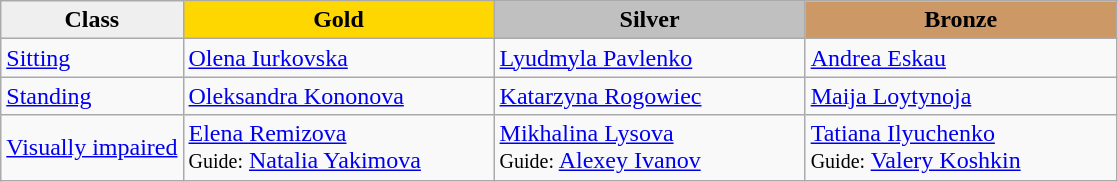<table class="wikitable" style="text-align:left">
<tr align="center">
<td bgcolor=efefef><strong>Class</strong></td>
<td width=200 bgcolor=gold><strong>Gold</strong></td>
<td width=200 bgcolor=silver><strong>Silver</strong></td>
<td width=200 bgcolor=CC9966><strong>Bronze</strong></td>
</tr>
<tr>
<td><a href='#'>Sitting</a></td>
<td><a href='#'>Olena Iurkovska</a><br><em></em></td>
<td><a href='#'>Lyudmyla Pavlenko</a><br><em></em></td>
<td><a href='#'>Andrea Eskau</a><br><em></em></td>
</tr>
<tr>
<td><a href='#'>Standing</a></td>
<td><a href='#'>Oleksandra Kononova</a><br><em></em></td>
<td><a href='#'>Katarzyna Rogowiec</a><br><em></em></td>
<td><a href='#'>Maija Loytynoja</a><br><em></em></td>
</tr>
<tr>
<td><a href='#'>Visually impaired</a></td>
<td><a href='#'>Elena Remizova</a><br><small>Guide:</small> <a href='#'>Natalia Yakimova</a><br><em></em></td>
<td><a href='#'>Mikhalina Lysova</a><br><small>Guide:</small> <a href='#'>Alexey Ivanov</a><br><em></em></td>
<td><a href='#'>Tatiana Ilyuchenko</a><br><small>Guide:</small> <a href='#'>Valery Koshkin</a><br><em></em></td>
</tr>
</table>
